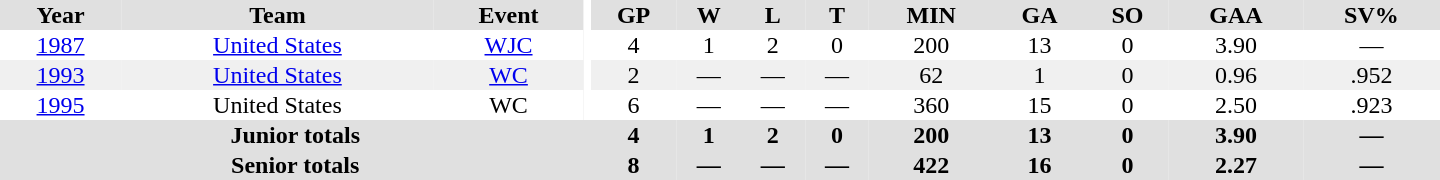<table border="0" cellpadding="1" cellspacing="0" ID="Table3" style="text-align:center; width:60em">
<tr ALIGN="center" bgcolor="#e0e0e0">
<th>Year</th>
<th>Team</th>
<th>Event</th>
<th rowspan="99" bgcolor="#ffffff"></th>
<th>GP</th>
<th>W</th>
<th>L</th>
<th>T</th>
<th>MIN</th>
<th>GA</th>
<th>SO</th>
<th>GAA</th>
<th>SV%</th>
</tr>
<tr>
<td><a href='#'>1987</a></td>
<td><a href='#'>United States</a></td>
<td><a href='#'>WJC</a></td>
<td>4</td>
<td>1</td>
<td>2</td>
<td>0</td>
<td>200</td>
<td>13</td>
<td>0</td>
<td>3.90</td>
<td>—</td>
</tr>
<tr bgcolor="#f0f0f0">
<td><a href='#'>1993</a></td>
<td><a href='#'>United States</a></td>
<td><a href='#'>WC</a></td>
<td>2</td>
<td>—</td>
<td>—</td>
<td>—</td>
<td>62</td>
<td>1</td>
<td>0</td>
<td>0.96</td>
<td>.952</td>
</tr>
<tr>
<td><a href='#'>1995</a></td>
<td>United States</td>
<td>WC</td>
<td>6</td>
<td>—</td>
<td>—</td>
<td>—</td>
<td>360</td>
<td>15</td>
<td>0</td>
<td>2.50</td>
<td>.923</td>
</tr>
<tr bgcolor="#e0e0e0">
<th colspan=4>Junior totals</th>
<th>4</th>
<th>1</th>
<th>2</th>
<th>0</th>
<th>200</th>
<th>13</th>
<th>0</th>
<th>3.90</th>
<th>—</th>
</tr>
<tr bgcolor="#e0e0e0">
<th colspan=4>Senior totals</th>
<th>8</th>
<th>—</th>
<th>—</th>
<th>—</th>
<th>422</th>
<th>16</th>
<th>0</th>
<th>2.27</th>
<th>—</th>
</tr>
</table>
